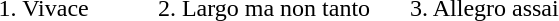<table>
<tr>
<td colspan="3"></td>
</tr>
<tr>
<td style="width: 33%; text-align: center;">1. Vivace</td>
<td style="width: 33%; text-align: center;">2. Largo ma non tanto</td>
<td style="width: 33%; text-align: center;">3. Allegro assai</td>
</tr>
</table>
